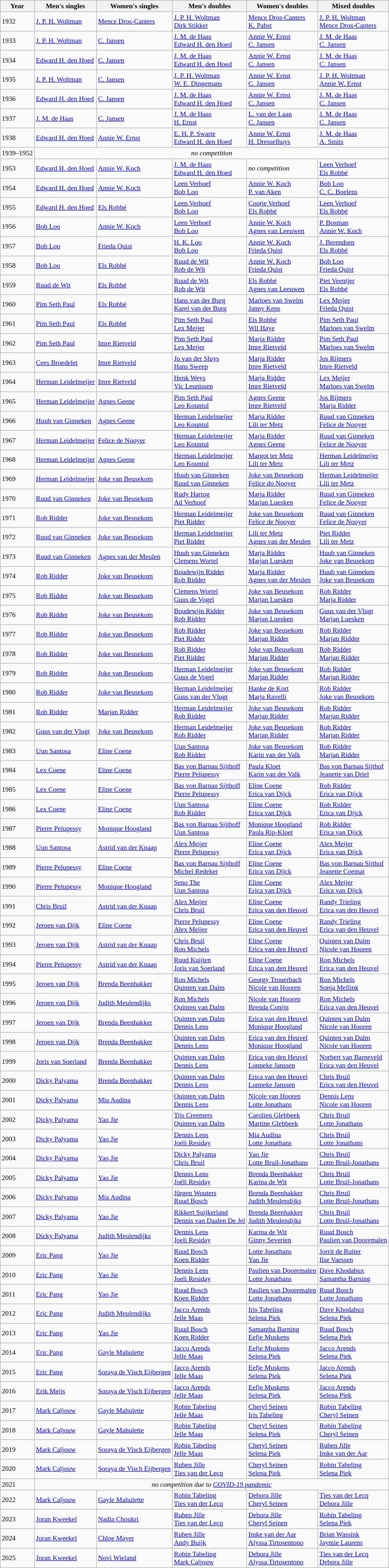<table class=wikitable style="font-size:90%;">
<tr>
<th>Year</th>
<th>Men's singles</th>
<th>Women's singles</th>
<th>Men's doubles</th>
<th>Women's doubles</th>
<th>Mixed doubles</th>
</tr>
<tr>
<td>1932</td>
<td><a href='#'>J. P. H. Woltman</a></td>
<td><a href='#'>Mence Dros-Canters</a></td>
<td><a href='#'>J. P. H. Woltman</a><br><a href='#'>Dirk Stikker</a></td>
<td><a href='#'>Mence Dros-Canters</a><br><a href='#'>K. Pabst</a></td>
<td><a href='#'>J. P. H. Woltman</a><br><a href='#'>Mence Dros-Canters</a></td>
</tr>
<tr>
<td>1933</td>
<td><a href='#'>J. P. H. Woltman</a></td>
<td><a href='#'>C. Jansen</a></td>
<td><a href='#'>J. M. de Haas</a><br><a href='#'>Edward H. den Hoed</a></td>
<td><a href='#'>Annie W. Ernst</a><br><a href='#'>C. Jansen</a></td>
<td><a href='#'>J. M. de Haas</a><br><a href='#'>C. Jansen</a></td>
</tr>
<tr>
<td>1934</td>
<td><a href='#'>Edward H. den Hoed</a></td>
<td><a href='#'>C. Jansen</a></td>
<td><a href='#'>J. M. de Haas</a><br><a href='#'>Edward H. den Hoed</a></td>
<td><a href='#'>Annie W. Ernst</a><br><a href='#'>C. Jansen</a></td>
<td><a href='#'>J. M. de Haas</a><br><a href='#'>C. Jansen</a></td>
</tr>
<tr>
<td>1935</td>
<td><a href='#'>J. P. H. Woltman</a></td>
<td><a href='#'>C. Jansen</a></td>
<td><a href='#'>J. P. H. Woltman</a><br><a href='#'>W. E. Dingemans</a></td>
<td><a href='#'>Annie W. Ernst</a><br><a href='#'>C. Jansen</a></td>
<td><a href='#'>J. P. H. Woltman</a><br><a href='#'>Annie W. Ernst</a></td>
</tr>
<tr>
<td>1936</td>
<td><a href='#'>Edward H. den Hoed</a></td>
<td><a href='#'>C. Jansen</a></td>
<td><a href='#'>J. M. de Haas</a><br><a href='#'>Edward H. den Hoed</a></td>
<td><a href='#'>Annie W. Ernst</a><br><a href='#'>C. Jansen</a></td>
<td><a href='#'>J. M. de Haas</a><br><a href='#'>C. Jansen</a></td>
</tr>
<tr>
<td>1937</td>
<td><a href='#'>J. M. de Haas</a></td>
<td><a href='#'>C. Jansen</a></td>
<td><a href='#'>J. M. de Haas</a><br><a href='#'>H. Ernst</a></td>
<td><a href='#'>L. van der Laan</a><br><a href='#'>C. Jansen</a></td>
<td><a href='#'>J. M. de Haas</a><br><a href='#'>C. Jansen</a></td>
</tr>
<tr>
<td>1938</td>
<td><a href='#'>Edward H. den Hoed</a></td>
<td><a href='#'>Annie W. Ernst</a></td>
<td><a href='#'>E. H. P. Swarte</a><br><a href='#'>Edward H. den Hoed</a></td>
<td><a href='#'>Annie W. Ernst</a><br><a href='#'>H. Dresselhuys</a></td>
<td><a href='#'>J. M. de Haas</a><br><a href='#'>A. Smits</a></td>
</tr>
<tr>
<td>1939–1952</td>
<td colspan=5 align=center><em>no competition</em></td>
</tr>
<tr>
<td>1953</td>
<td><a href='#'>Edward H. den Hoed</a></td>
<td><a href='#'>Annie W. Koch</a></td>
<td><a href='#'>J. M. de Haas</a><br><a href='#'>Edward H. den Hoed</a></td>
<td><em>no competition</em></td>
<td><a href='#'>Leen Verhoef</a><br><a href='#'>Els Robbé</a></td>
</tr>
<tr>
<td>1954</td>
<td><a href='#'>Edward H. den Hoed</a></td>
<td><a href='#'>Annie W. Koch</a></td>
<td><a href='#'>Leen Verhoef</a><br><a href='#'>Bob Loo</a></td>
<td><a href='#'>Annie W. Koch</a><br><a href='#'>P. van Aken</a></td>
<td><a href='#'>Bob Loo</a><br><a href='#'>C. C. Boelens</a></td>
</tr>
<tr>
<td>1955</td>
<td><a href='#'>Edward H. den Hoed</a></td>
<td><a href='#'>Els Robbé</a></td>
<td><a href='#'>Leen Verhoef</a><br><a href='#'>Bob Loo</a></td>
<td><a href='#'>Cootje Verhoef</a><br><a href='#'>Els Robbé</a></td>
<td><a href='#'>Leen Verhoef</a><br><a href='#'>Els Robbé</a></td>
</tr>
<tr>
<td>1956</td>
<td><a href='#'>Bob Loo</a></td>
<td><a href='#'>Annie W. Koch</a></td>
<td><a href='#'>Leen Verhoef</a><br><a href='#'>Bob Loo</a></td>
<td><a href='#'>Annie W. Koch</a><br><a href='#'>Agnes van Leeuwen</a></td>
<td><a href='#'>P. Bosman</a><br><a href='#'>Annie W. Koch</a></td>
</tr>
<tr>
<td>1957</td>
<td><a href='#'>Bob Loo</a></td>
<td><a href='#'>Frieda Quist</a></td>
<td><a href='#'>H. K. Loo</a><br><a href='#'>Bob Loo</a></td>
<td><a href='#'>Annie W. Koch</a><br><a href='#'>Frieda Quist</a></td>
<td><a href='#'>J. Berendsen</a><br><a href='#'>Els Robbé</a></td>
</tr>
<tr>
<td>1958</td>
<td><a href='#'>Bob Loo</a></td>
<td><a href='#'>Els Robbé</a></td>
<td><a href='#'>Ruud de Wit</a><br><a href='#'>Rob de Wit</a></td>
<td><a href='#'>Annie W. Koch</a><br><a href='#'>Frieda Quist</a></td>
<td><a href='#'>Bob Loo</a><br><a href='#'>Frieda Quist</a></td>
</tr>
<tr>
<td>1959</td>
<td><a href='#'>Ruud de Wit</a></td>
<td><a href='#'>Els Robbé</a></td>
<td><a href='#'>Ruud de Wit</a><br><a href='#'>Rob de Wit</a></td>
<td><a href='#'>Els Robbé</a><br><a href='#'>Agnes van Leeuwen</a></td>
<td><a href='#'>Piet Veentjer</a><br><a href='#'>Els Robbé</a></td>
</tr>
<tr>
<td>1960</td>
<td><a href='#'>Pim Seth Paul</a></td>
<td><a href='#'>Els Robbé</a></td>
<td><a href='#'>Hans van der Burg</a><br><a href='#'>Karel van der Burg</a></td>
<td><a href='#'>Marloes van Swelm</a><br><a href='#'>Janny Keps</a></td>
<td><a href='#'>Lex Meijer</a><br><a href='#'>Frieda Quist</a></td>
</tr>
<tr>
<td>1961</td>
<td><a href='#'>Pim Seth Paul</a></td>
<td><a href='#'>Els Robbé</a></td>
<td><a href='#'>Pim Seth Paul</a><br><a href='#'>Lex Meijer</a></td>
<td><a href='#'>Els Robbé</a><br><a href='#'>Wil Haye</a></td>
<td><a href='#'>Pim Seth Paul</a><br><a href='#'>Marloes van Swelm</a></td>
</tr>
<tr>
<td>1962</td>
<td><a href='#'>Pim Seth Paul</a></td>
<td><a href='#'>Imre Rietveld</a></td>
<td><a href='#'>Pim Seth Paul</a><br><a href='#'>Lex Meijer</a></td>
<td><a href='#'>Marja Ridder</a><br><a href='#'>Imre Rietveld</a></td>
<td><a href='#'>Pim Seth Paul</a><br><a href='#'>Marloes van Swelm</a></td>
</tr>
<tr>
<td>1963</td>
<td><a href='#'>Cees Broedelet</a></td>
<td><a href='#'>Imre Rietveld</a></td>
<td><a href='#'>Jo van der Sluys</a><br><a href='#'>Hans Sweep</a></td>
<td><a href='#'>Marja Ridder</a><br><a href='#'>Imre Rietveld</a></td>
<td><a href='#'>Jos Rijmers</a><br><a href='#'>Imre Rietveld</a></td>
</tr>
<tr>
<td>1964</td>
<td><a href='#'>Herman Leidelmeijer</a></td>
<td><a href='#'>Imre Rietveld</a></td>
<td><a href='#'>Henk Weys</a><br><a href='#'>Vic Leunissen</a></td>
<td><a href='#'>Marja Ridder</a><br><a href='#'>Imre Rietveld</a></td>
<td><a href='#'>Lex Meijer</a><br><a href='#'>Marloes van Swelm</a></td>
</tr>
<tr>
<td>1965</td>
<td><a href='#'>Herman Leidelmeijer</a></td>
<td><a href='#'>Agnes Geene</a></td>
<td><a href='#'>Pim Seth Paul</a><br><a href='#'>Leo Kountul</a></td>
<td><a href='#'>Agnes Geene</a><br><a href='#'>Imre Rietveld</a></td>
<td><a href='#'>Jos Rijmers</a><br><a href='#'>Marja Ridder</a></td>
</tr>
<tr>
<td>1966</td>
<td><a href='#'>Huub van Ginneken</a></td>
<td><a href='#'>Agnes Geene</a></td>
<td><a href='#'>Herman Leidelmeijer</a><br><a href='#'>Leo Kountul</a></td>
<td><a href='#'>Marja Ridder</a><br><a href='#'>Lili ter Metz</a></td>
<td><a href='#'>Ruud van Ginneken</a><br><a href='#'>Felice de Nooyer</a></td>
</tr>
<tr>
<td>1967</td>
<td><a href='#'>Herman Leidelmeijer</a></td>
<td><a href='#'>Felice de Nooyer</a></td>
<td><a href='#'>Herman Leidelmeijer</a><br><a href='#'>Leo Kountul</a></td>
<td><a href='#'>Marja Ridder</a><br><a href='#'>Agnes Geene</a></td>
<td><a href='#'>Ruud van Ginneken</a><br><a href='#'>Felice de Nooyer</a></td>
</tr>
<tr>
<td>1968</td>
<td><a href='#'>Herman Leidelmeijer</a></td>
<td><a href='#'>Agnes Geene</a></td>
<td><a href='#'>Herman Leidelmeijer</a><br><a href='#'>Leo Kountul</a></td>
<td><a href='#'>Margot ter Metz</a><br><a href='#'>Lili ter Metz</a></td>
<td><a href='#'>Herman Leidelmeijer</a><br><a href='#'>Lili ter Metz</a></td>
</tr>
<tr>
<td>1969</td>
<td><a href='#'>Herman Leidelmeijer</a></td>
<td><a href='#'>Joke van Beusekom</a></td>
<td><a href='#'>Huub van Ginneken</a><br><a href='#'>Ruud van Ginneken</a></td>
<td><a href='#'>Joke van Beusekom</a><br><a href='#'>Felice do Nooyer</a></td>
<td><a href='#'>Herman Leidelmeijer</a><br><a href='#'>Lili ter Metz</a></td>
</tr>
<tr>
<td>1970</td>
<td><a href='#'>Ruud van Ginneken</a></td>
<td><a href='#'>Joke van Beusekom</a></td>
<td><a href='#'>Rudy Hartog</a><br><a href='#'>Ad Verhoof</a></td>
<td><a href='#'>Marja Ridder</a><br><a href='#'>Marjan Luesken</a></td>
<td><a href='#'>Ruud van Ginneken</a><br><a href='#'>Felice de Nooyer</a></td>
</tr>
<tr>
<td>1971</td>
<td><a href='#'>Rob Ridder</a></td>
<td><a href='#'>Joke van Beusekom</a></td>
<td><a href='#'>Herman Leidelmeijer</a><br><a href='#'>Piet Ridder</a></td>
<td><a href='#'>Joke van Beusekom</a><br><a href='#'>Felice de Nooyer</a></td>
<td><a href='#'>Ruud van Ginneken</a><br><a href='#'>Felice de Nooyer</a></td>
</tr>
<tr>
<td>1972</td>
<td><a href='#'>Ruud van Ginneken</a></td>
<td><a href='#'>Joke van Beusekom</a></td>
<td><a href='#'>Herman Leidelmeijer</a><br><a href='#'>Piet Ridder</a></td>
<td><a href='#'>Lili ter Metz</a><br><a href='#'>Agnes van der Meulen</a></td>
<td><a href='#'>Piet Ridder</a><br><a href='#'>Lili ter Metz</a></td>
</tr>
<tr>
<td>1973</td>
<td><a href='#'>Ruud van Ginneken</a></td>
<td><a href='#'>Agnes van der Meulen</a></td>
<td><a href='#'>Huub van Ginneken</a><br><a href='#'>Clemens Wortel</a></td>
<td><a href='#'>Marja Ridder</a><br><a href='#'>Marjan Luesken</a></td>
<td><a href='#'>Huub van Ginneken</a><br><a href='#'>Joke van Beusekom</a></td>
</tr>
<tr>
<td>1974</td>
<td><a href='#'>Rob Ridder</a></td>
<td><a href='#'>Joke van Beusekom</a></td>
<td><a href='#'>Boudewijn Ridder</a><br><a href='#'>Rob Ridder</a></td>
<td><a href='#'>Marja Ridder</a><br><a href='#'>Agnes van der Meulen</a></td>
<td><a href='#'>Huub van Ginneken</a><br><a href='#'>Joke van Beusekom</a></td>
</tr>
<tr>
<td>1975</td>
<td><a href='#'>Rob Ridder</a></td>
<td><a href='#'>Joke van Beusekom</a></td>
<td><a href='#'>Clemens Wortel</a><br><a href='#'>Guus de Vogel</a></td>
<td><a href='#'>Joke van Beusekom</a><br><a href='#'>Marjan Luesken</a></td>
<td><a href='#'>Rob Ridder</a><br><a href='#'>Marja Ridder</a></td>
</tr>
<tr>
<td>1976</td>
<td><a href='#'>Rob Ridder</a></td>
<td><a href='#'>Joke van Beusekom</a></td>
<td><a href='#'>Boudewijn Ridder</a><br><a href='#'>Rob Ridder</a></td>
<td><a href='#'>Joke van Beusekom</a><br><a href='#'>Marjan Luesken</a></td>
<td><a href='#'>Guus van der Vlugt</a><br><a href='#'>Marjan Luesken</a></td>
</tr>
<tr>
<td>1977</td>
<td><a href='#'>Rob Ridder</a></td>
<td><a href='#'>Joke van Beusekom</a></td>
<td><a href='#'>Rob Ridder</a><br><a href='#'>Piet Ridder</a></td>
<td><a href='#'>Joke van Beusekom</a><br><a href='#'>Marjan Ridder</a></td>
<td><a href='#'>Rob Ridder</a><br><a href='#'>Marjan Ridder</a></td>
</tr>
<tr>
<td>1978</td>
<td><a href='#'>Rob Ridder</a></td>
<td><a href='#'>Joke van Beusekom</a></td>
<td><a href='#'>Rob Ridder</a><br><a href='#'>Piet Ridder</a></td>
<td><a href='#'>Joke van Beusekom</a><br><a href='#'>Marjan Ridder</a></td>
<td><a href='#'>Rob Ridder</a><br><a href='#'>Marjan Ridder</a></td>
</tr>
<tr>
<td>1979</td>
<td><a href='#'>Rob Ridder</a></td>
<td><a href='#'>Joke van Beusekom</a></td>
<td><a href='#'>Herman Leidelmeijer</a><br><a href='#'>Guus de Vogel</a></td>
<td><a href='#'>Joke van Beusekom</a><br><a href='#'>Marjan Ridder</a></td>
<td><a href='#'>Rob Ridder</a><br><a href='#'>Marjan Ridder</a></td>
</tr>
<tr>
<td>1980</td>
<td><a href='#'>Rob Ridder</a></td>
<td><a href='#'>Joke van Beusekom</a></td>
<td><a href='#'>Herman Leidelmeijer</a><br><a href='#'>Guus van der Vlugt</a></td>
<td><a href='#'>Hanke de Kort</a><br><a href='#'>Marja Ravelli</a></td>
<td><a href='#'>Rob Ridder</a><br><a href='#'>Joke van Beusekom</a></td>
</tr>
<tr>
<td>1981</td>
<td><a href='#'>Rob Ridder</a></td>
<td><a href='#'>Marjan Ridder</a></td>
<td><a href='#'>Herman Leidelmeijer</a><br><a href='#'>Rob Ridder</a></td>
<td><a href='#'>Joke van Beusekom</a><br><a href='#'>Marjan Ridder</a></td>
<td><a href='#'>Rob Ridder</a><br><a href='#'>Marjan Ridder</a></td>
</tr>
<tr>
<td>1982</td>
<td><a href='#'>Guus van der Vlugt</a></td>
<td><a href='#'>Joke van Beusekom</a></td>
<td><a href='#'>Herman Leidelmeijer</a><br><a href='#'>Rob Ridder</a></td>
<td><a href='#'>Joke van Beusekom</a><br><a href='#'>Marjan Ridder</a></td>
<td><a href='#'>Rob Ridder</a><br><a href='#'>Marjan Ridder</a></td>
</tr>
<tr>
<td>1983</td>
<td><a href='#'>Uun Santosa</a></td>
<td><a href='#'>Eline Coene</a></td>
<td><a href='#'>Uun Santosa</a><br><a href='#'>Rob Ridder</a></td>
<td><a href='#'>Joke van Beusekom</a><br><a href='#'>Karin van der Valk</a></td>
<td><a href='#'>Rob Ridder</a><br><a href='#'>Marjan Ridder</a></td>
</tr>
<tr>
<td>1984</td>
<td><a href='#'>Lex Coene</a></td>
<td><a href='#'>Eline Coene</a></td>
<td><a href='#'>Bas von Barnau Sijthoff</a><br><a href='#'>Pierre Pelupessy</a></td>
<td><a href='#'>Paula Kloet</a><br><a href='#'>Karin van der Valk</a></td>
<td><a href='#'>Bas von Barnau Sijthof</a><br><a href='#'>Jeanette van Driel</a></td>
</tr>
<tr>
<td>1985</td>
<td><a href='#'>Lex Coene</a></td>
<td><a href='#'>Eline Coene</a></td>
<td><a href='#'>Bas von Barnau Sijthoff</a><br><a href='#'>Pierre Pelupessy</a></td>
<td><a href='#'>Eline Coene</a><br><a href='#'>Erica van Dijck</a></td>
<td><a href='#'>Rob Ridder</a><br><a href='#'>Erica van Dijck</a></td>
</tr>
<tr>
<td>1986</td>
<td><a href='#'>Lex Coene</a></td>
<td><a href='#'>Eline Coene</a></td>
<td><a href='#'>Uun Santosa</a><br><a href='#'>Rob Ridder</a></td>
<td><a href='#'>Eline Coene</a><br><a href='#'>Erica van Dijck</a></td>
<td><a href='#'>Rob Ridder</a><br><a href='#'>Erica van Dijck</a></td>
</tr>
<tr>
<td>1987</td>
<td><a href='#'>Pierre Pelupessy</a></td>
<td><a href='#'>Monique Hoogland</a></td>
<td><a href='#'>Bas von Barnau Sijthoff</a><br><a href='#'>Uun Santosa</a></td>
<td><a href='#'>Monique Hoogland</a><br><a href='#'>Paula Rip-Kloet</a></td>
<td><a href='#'>Rob Ridder</a><br><a href='#'>Erica van Dijck</a></td>
</tr>
<tr>
<td>1988</td>
<td><a href='#'>Uun Santosa</a></td>
<td><a href='#'>Astrid van der Knaap</a></td>
<td><a href='#'>Alex Meijer</a><br><a href='#'>Pierre Pelupessy</a></td>
<td><a href='#'>Eline Coene</a><br><a href='#'>Erica van Dijck</a></td>
<td><a href='#'>Alex Meijer</a><br><a href='#'>Erica van Dijck</a></td>
</tr>
<tr>
<td>1989</td>
<td><a href='#'>Pierre Pelupessy</a></td>
<td><a href='#'>Eline Coene</a></td>
<td><a href='#'>Bas von Barnau Sijthoff</a><br><a href='#'>Michel Redeker</a></td>
<td><a href='#'>Eline Coene</a><br><a href='#'>Erica van Dijck</a></td>
<td><a href='#'>Bas von Barnau Sijthof</a><br><a href='#'>Jeanette Coemat</a></td>
</tr>
<tr>
<td>1990</td>
<td><a href='#'>Pierre Pelupessy</a></td>
<td><a href='#'>Monique Hoogland</a></td>
<td><a href='#'>Seno The</a><br><a href='#'>Uun Santosa</a></td>
<td><a href='#'>Eline Coene</a><br><a href='#'>Erica van Dijck</a></td>
<td><a href='#'>Alex Meijer</a><br><a href='#'>Erica van Dijck</a></td>
</tr>
<tr>
<td>1991</td>
<td><a href='#'>Chris Bruil</a></td>
<td><a href='#'>Astrid van der Knaap</a></td>
<td><a href='#'>Alex Meijer</a><br><a href='#'>Chris Bruil</a></td>
<td><a href='#'>Eline Coene</a><br><a href='#'>Erica van den Heuvel</a></td>
<td><a href='#'>Randy Trieling</a><br><a href='#'>Erica van den Heuvel</a></td>
</tr>
<tr>
<td>1992</td>
<td><a href='#'>Jeroen van Dijk</a></td>
<td><a href='#'>Eline Coene</a></td>
<td><a href='#'>Pierre Pelupessy</a><br><a href='#'>Alex Meijer</a></td>
<td><a href='#'>Eline Coene</a><br><a href='#'>Erica van den Heuvel</a></td>
<td><a href='#'>Randy Trieling</a><br><a href='#'>Erica van den Heuvel</a></td>
</tr>
<tr>
<td>1993</td>
<td><a href='#'>Jeroen van Dijk</a></td>
<td><a href='#'>Astrid van der Knaap</a></td>
<td><a href='#'>Chris Bruil</a><br><a href='#'>Ron Michels</a></td>
<td><a href='#'>Eline Coene</a><br><a href='#'>Erica van den Heuvel</a></td>
<td><a href='#'>Quinten van Dalm</a><br><a href='#'>Nicole van Hooren</a></td>
</tr>
<tr>
<td>1994</td>
<td><a href='#'>Pierre Pelupessy</a></td>
<td><a href='#'>Astrid van der Knaap</a></td>
<td><a href='#'>Ruud Kuijten</a><br><a href='#'>Joris van Soerland</a></td>
<td><a href='#'>Eline Coene</a><br><a href='#'>Erica van den Heuvel</a></td>
<td><a href='#'>Ron Michels</a><br><a href='#'>Erica van den Heuvel</a></td>
</tr>
<tr>
<td>1995</td>
<td><a href='#'>Jeroen van Dijk</a></td>
<td><a href='#'>Brenda Beenhakker</a></td>
<td><a href='#'>Ron Michels</a><br><a href='#'>Quinten van Dalm</a></td>
<td><a href='#'>Georgy Trouerbach</a><br><a href='#'>Nicole van Hooren</a></td>
<td><a href='#'>Ron Michels</a><br><a href='#'>Sonja Mellink</a></td>
</tr>
<tr>
<td>1996</td>
<td><a href='#'>Jeroen van Dijk</a></td>
<td><a href='#'>Judith Meulendijks</a></td>
<td><a href='#'>Ron Michels</a><br><a href='#'>Quinten van Dalm</a></td>
<td><a href='#'>Nicole van Hooren</a><br><a href='#'>Brenda Conijn</a></td>
<td><a href='#'>Ron Michels</a><br><a href='#'>Erica van den Heuvel</a></td>
</tr>
<tr>
<td>1997</td>
<td><a href='#'>Jeroen van Dijk</a></td>
<td><a href='#'>Brenda Beenhakker</a></td>
<td><a href='#'>Quinten van Dalm</a><br><a href='#'>Dennis Lens</a></td>
<td><a href='#'>Erica van den Heuvel</a><br><a href='#'>Monique Hoogland</a></td>
<td><a href='#'>Quinten van Dalm</a><br><a href='#'>Nicole van Hooren</a></td>
</tr>
<tr>
<td>1998</td>
<td><a href='#'>Jeroen van Dijk</a></td>
<td><a href='#'>Brenda Beenhakker</a></td>
<td><a href='#'>Quinten van Dalm</a><br><a href='#'>Dennis Lens</a></td>
<td><a href='#'>Erica van den Heuvel</a><br><a href='#'>Monique Hoogland</a></td>
<td><a href='#'>Quinten van Dalm</a><br><a href='#'>Nicole van Hooren</a></td>
</tr>
<tr>
<td>1999</td>
<td><a href='#'>Joris van Soerland</a></td>
<td><a href='#'>Brenda Beenhakker</a></td>
<td><a href='#'>Quinten van Dalm</a><br><a href='#'>Dennis Lens</a></td>
<td><a href='#'>Erica van den Heuvel</a><br><a href='#'>Lonneke Janssen</a></td>
<td><a href='#'>Norbert van Barneveld</a><br><a href='#'>Erica van den Heuvel</a></td>
</tr>
<tr>
<td>2000</td>
<td><a href='#'>Dicky Palyama</a></td>
<td><a href='#'>Brenda Beenhakker</a></td>
<td><a href='#'>Quinten van Dalm</a><br><a href='#'>Dennis Lens</a></td>
<td><a href='#'>Erica van den Heuvel</a><br><a href='#'>Lonneke Janssen</a></td>
<td><a href='#'>Chris Bruil</a><br><a href='#'>Erica van den Heuvel</a></td>
</tr>
<tr>
<td>2001</td>
<td><a href='#'>Dicky Palyama</a></td>
<td><a href='#'>Mia Audina</a></td>
<td><a href='#'>Quinten van Dalm</a><br><a href='#'>Dennis Lens</a></td>
<td><a href='#'>Nicole van Hooren</a><br><a href='#'>Lotte Jonathans</a></td>
<td><a href='#'>Dennis Lens</a><br><a href='#'>Nicole van Hooren</a></td>
</tr>
<tr>
<td>2002</td>
<td><a href='#'>Dicky Palyama</a></td>
<td><a href='#'>Yao Jie</a></td>
<td><a href='#'>Tijs Creemers</a><br><a href='#'>Quinten van Dalm</a></td>
<td><a href='#'>Carolien Glebbeek</a><br><a href='#'>Martine Glebbeek</a></td>
<td><a href='#'>Chris Bruil</a><br><a href='#'>Lotte Jonathans</a></td>
</tr>
<tr>
<td>2003</td>
<td><a href='#'>Dicky Palyama</a></td>
<td><a href='#'>Yao Jie</a></td>
<td><a href='#'>Dennis Lens</a><br><a href='#'>Joéli Residay</a></td>
<td><a href='#'>Mia Audina</a><br><a href='#'>Lotte Jonathans</a></td>
<td><a href='#'>Chris Bruil</a><br><a href='#'>Lotte Jonathans</a></td>
</tr>
<tr>
<td>2004</td>
<td><a href='#'>Dicky Palyama</a></td>
<td><a href='#'>Yao Jie</a></td>
<td><a href='#'>Dicky Palyama</a><br><a href='#'>Chris Bruil</a></td>
<td><a href='#'>Yao Jie</a><br><a href='#'>Lotte Bruil-Jonathans</a></td>
<td><a href='#'>Chris Bruil</a><br><a href='#'>Lotte Bruil-Jonathans</a></td>
</tr>
<tr>
<td>2005</td>
<td><a href='#'>Dicky Palyama</a></td>
<td><a href='#'>Yao Jie</a></td>
<td><a href='#'>Dennis Lens</a><br><a href='#'>Joéli Residay</a></td>
<td><a href='#'>Brenda Beenhakker</a><br><a href='#'>Karina de Wit</a></td>
<td><a href='#'>Chris Bruil</a><br><a href='#'>Lotte Bruil-Jonathans</a></td>
</tr>
<tr>
<td>2006</td>
<td><a href='#'>Dicky Palyama</a></td>
<td><a href='#'>Mia Audina</a></td>
<td><a href='#'>Jürgen Wouters</a><br><a href='#'>Ruud Bosch</a></td>
<td><a href='#'>Brenda Beenhakker</a><br><a href='#'>Judith Meulendijks</a></td>
<td><a href='#'>Chris Bruil</a><br><a href='#'>Lotte Bruil-Jonathans</a></td>
</tr>
<tr>
<td>2007</td>
<td><a href='#'>Dicky Palyama</a></td>
<td><a href='#'>Yao Jie</a></td>
<td><a href='#'>Rikkert Suijkerland</a><br><a href='#'>Dennis van Daalen De Jel</a></td>
<td><a href='#'>Brenda Beenhakker</a><br><a href='#'>Judith Meulendijks</a></td>
<td><a href='#'>Chris Bruil</a><br><a href='#'>Lotte Bruil-Jonathans</a></td>
</tr>
<tr>
<td>2008</td>
<td><a href='#'>Dicky Palyama</a></td>
<td><a href='#'>Judith Meulendijks</a></td>
<td><a href='#'>Dennis Lens</a><br><a href='#'>Joeli Residay</a></td>
<td><a href='#'>Karina de Wit</a><br><a href='#'>Ginny Severien</a></td>
<td><a href='#'>Ruud Bosch</a><br><a href='#'>Paulien van Dooremalen</a></td>
</tr>
<tr>
<td>2009</td>
<td><a href='#'>Eric Pang</a></td>
<td><a href='#'>Yao Jie</a></td>
<td><a href='#'>Ruud Bosch</a><br><a href='#'>Koen Ridder</a></td>
<td><a href='#'>Lotte Jonathans</a><br><a href='#'>Yao Jie</a></td>
<td><a href='#'>Jorrit de Ruiter</a><br><a href='#'>Ilse Vaessen</a></td>
</tr>
<tr>
<td>2010</td>
<td><a href='#'>Eric Pang</a></td>
<td><a href='#'>Yao Jie</a></td>
<td><a href='#'>Dennis Lens</a><br><a href='#'>Joeli Residay</a></td>
<td><a href='#'>Paulien van Dooremalen</a><br><a href='#'>Lotte Jonathans</a></td>
<td><a href='#'>Dave Khodabux</a><br><a href='#'>Samantha Barning</a></td>
</tr>
<tr>
<td>2011</td>
<td><a href='#'>Eric Pang</a></td>
<td><a href='#'>Yao Jie</a></td>
<td><a href='#'>Ruud Bosch</a><br><a href='#'>Koen Ridder</a></td>
<td><a href='#'>Paulien van Dooremalen</a><br><a href='#'>Lotte Jonathans</a></td>
<td><a href='#'>Ruud Bosch</a><br><a href='#'>Lotte Jonathans</a></td>
</tr>
<tr>
<td>2012</td>
<td><a href='#'>Eric Pang</a></td>
<td><a href='#'>Judith Meulendijks</a></td>
<td><a href='#'>Jacco Arends</a><br><a href='#'>Jelle Maas</a></td>
<td><a href='#'>Iris Tabeling</a><br><a href='#'>Selena Piek</a></td>
<td><a href='#'>Dave Khodabux</a><br><a href='#'>Selena Piek</a></td>
</tr>
<tr>
<td>2013</td>
<td><a href='#'>Eric Pang</a></td>
<td><a href='#'>Yao Jie</a></td>
<td><a href='#'>Ruud Bosch</a><br><a href='#'>Koen Ridder</a></td>
<td><a href='#'>Samantha Barning</a><br><a href='#'>Eefje Muskens</a></td>
<td><a href='#'>Ruud Bosch</a><br><a href='#'>Selena Piek</a></td>
</tr>
<tr>
<td>2014</td>
<td><a href='#'>Eric Pang</a></td>
<td><a href='#'>Gayle Mahulette</a></td>
<td><a href='#'>Jacco Arends</a><br><a href='#'>Jelle Maas</a></td>
<td><a href='#'>Eefje Muskens</a><br><a href='#'>Selena Piek</a></td>
<td><a href='#'>Jacco Arends</a><br><a href='#'>Selena Piek</a></td>
</tr>
<tr>
<td>2015</td>
<td><a href='#'>Eric Pang</a></td>
<td><a href='#'>Soraya de Visch Eijbergen</a></td>
<td><a href='#'>Jacco Arends</a><br><a href='#'>Jelle Maas</a></td>
<td><a href='#'>Eefje Muskens</a><br><a href='#'>Selena Piek</a></td>
<td><a href='#'>Jacco Arends</a><br><a href='#'>Selena Piek</a></td>
</tr>
<tr>
<td>2016</td>
<td><a href='#'>Erik Meijs</a></td>
<td><a href='#'>Soraya de Visch Eijbergen</a></td>
<td><a href='#'>Jacco Arends</a><br><a href='#'>Jelle Maas</a></td>
<td><a href='#'>Eefje Muskens</a><br><a href='#'>Selena Piek</a></td>
<td><a href='#'>Jacco Arends</a><br><a href='#'>Selena Piek</a></td>
</tr>
<tr>
<td>2017</td>
<td><a href='#'>Mark Caljouw</a></td>
<td><a href='#'>Gayle Mahulette</a></td>
<td><a href='#'>Robin Tabeling</a><br><a href='#'>Jelle Maas</a></td>
<td><a href='#'>Cheryl Seinen</a><br><a href='#'>Iris Tabeling</a></td>
<td><a href='#'>Robin Tabeling</a><br><a href='#'>Cheryl Seinen</a></td>
</tr>
<tr>
<td>2018</td>
<td><a href='#'>Mark Caljouw</a></td>
<td><a href='#'>Gayle Mahulette</a></td>
<td><a href='#'>Robin Tabeling</a><br><a href='#'>Jelle Maas</a></td>
<td><a href='#'>Cheryl Seinen</a><br><a href='#'>Selena Piek</a></td>
<td><a href='#'>Robin Tabeling</a><br><a href='#'>Cheryl Seinen</a></td>
</tr>
<tr>
<td>2019</td>
<td><a href='#'>Mark Caljouw</a></td>
<td><a href='#'>Soraya de Visch Eijbergen</a></td>
<td><a href='#'>Robin Tabeling</a><br><a href='#'>Jelle Maas</a></td>
<td><a href='#'>Cheryl Seinen</a><br><a href='#'>Selena Piek</a></td>
<td><a href='#'>Ruben Jille</a><br><a href='#'>Imke van der Aar</a></td>
</tr>
<tr>
<td>2020</td>
<td><a href='#'>Mark Caljouw</a></td>
<td><a href='#'>Soraya de Visch Eijbergen</a></td>
<td><a href='#'>Ruben Jille</a><br><a href='#'>Ties van der Lecq</a></td>
<td><a href='#'>Cheryl Seinen</a><br><a href='#'>Selena Piek</a></td>
<td><a href='#'>Robin Tabeling</a><br><a href='#'>Selena Piek</a></td>
</tr>
<tr>
<td>2021</td>
<td colspan=5 align=center><em>no competition due to <a href='#'>COVID-19 pandemic</a></em></td>
</tr>
<tr>
<td>2022</td>
<td><a href='#'>Mark Caljouw</a></td>
<td><a href='#'>Gayle Mahulette</a></td>
<td><a href='#'>Robin Tabeling</a><br><a href='#'>Ties van der Lecq</a></td>
<td><a href='#'>Debora Jille</a><br><a href='#'>Cheryl Seinen</a></td>
<td><a href='#'>Ties van der Lecq</a><br><a href='#'>Debora Jille</a></td>
</tr>
<tr>
<td>2023</td>
<td><a href='#'>Joran Kweekel</a></td>
<td><a href='#'>Nadia Choukri</a></td>
<td><a href='#'>Ruben Jille</a><br><a href='#'>Ties van der Lecq</a></td>
<td><a href='#'>Debora Jille</a><br><a href='#'>Cheryl Seinen</a></td>
<td><a href='#'>Robin Tabeling</a><br><a href='#'>Selena Piek</a></td>
</tr>
<tr>
<td>2024</td>
<td><a href='#'>Joran Kweekel</a></td>
<td><a href='#'>Chloe Mayer</a></td>
<td><a href='#'>Ruben Jille</a><br><a href='#'>Andy Buijk</a></td>
<td><a href='#'>Imke van der Aar</a><br><a href='#'>Alyssa Tirtosentono</a></td>
<td><a href='#'>Brian Wassink</a><br><a href='#'>Jaymie Laurens</a></td>
</tr>
<tr>
<td>2025</td>
<td><a href='#'>Joran Kweekel</a></td>
<td><a href='#'>Novi Wieland</a></td>
<td><a href='#'>Robin Tabeling</a><br><a href='#'>Mark Caljouw</a></td>
<td><a href='#'>Debora Jille</a><br><a href='#'>Alyssa Tirtosentono</a></td>
<td><a href='#'>Ties van der Lecq</a><br><a href='#'>Debora Jille</a></td>
</tr>
</table>
